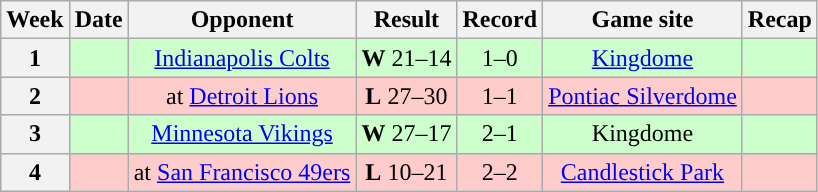<table class="wikitable" style="text-align:center">
<tr>
<th>Week</th>
<th>Date</th>
<th>Opponent</th>
<th>Result</th>
<th>Record</th>
<th>Game site</th>
<th>Recap</th>
</tr>
<tr style="background:#cfc">
<th>1</th>
<td></td>
<td><a href='#'>Indianapolis Colts</a></td>
<td><strong>W</strong> 21–14</td>
<td>1–0</td>
<td><a href='#'>Kingdome</a></td>
<td></td>
</tr>
<tr style="background:#fcc; text-align:center;">
<th>2</th>
<td></td>
<td>at <a href='#'>Detroit Lions</a></td>
<td><strong>L</strong> 27–30 </td>
<td>1–1</td>
<td><a href='#'>Pontiac Silverdome</a></td>
<td></td>
</tr>
<tr style="background:#cfc; text-align:center;">
<th>3</th>
<td></td>
<td><a href='#'>Minnesota Vikings</a></td>
<td><strong>W</strong> 27–17</td>
<td>2–1</td>
<td>Kingdome</td>
<td></td>
</tr>
<tr style="background:#fcc; text-align:center;">
<th>4</th>
<td></td>
<td>at <a href='#'>San Francisco 49ers</a></td>
<td><strong>L</strong> 10–21</td>
<td>2–2</td>
<td><a href='#'>Candlestick Park</a></td>
<td></td>
</tr>
</table>
